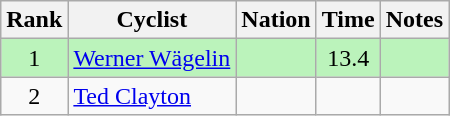<table class="wikitable sortable" style="text-align:center">
<tr>
<th>Rank</th>
<th>Cyclist</th>
<th>Nation</th>
<th>Time</th>
<th>Notes</th>
</tr>
<tr style="background:#bbf3bb;">
<td>1</td>
<td align=left><a href='#'>Werner Wägelin</a></td>
<td align=left></td>
<td>13.4</td>
<td></td>
</tr>
<tr>
<td>2</td>
<td align=left><a href='#'>Ted Clayton</a></td>
<td align=left></td>
<td></td>
<td></td>
</tr>
</table>
